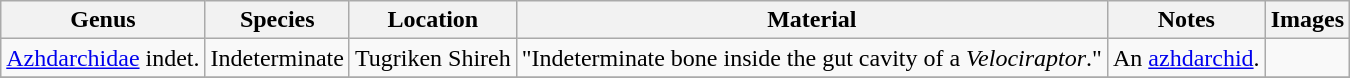<table class="wikitable sortable">
<tr>
<th>Genus</th>
<th>Species</th>
<th>Location</th>
<th>Material</th>
<th>Notes</th>
<th>Images</th>
</tr>
<tr>
<td><a href='#'>Azhdarchidae</a> indet.</td>
<td>Indeterminate</td>
<td>Tugriken Shireh</td>
<td>"Indeterminate bone inside the gut cavity of a <em>Velociraptor</em>."</td>
<td>An <a href='#'>azhdarchid</a>.</td>
<td></td>
</tr>
<tr>
</tr>
</table>
